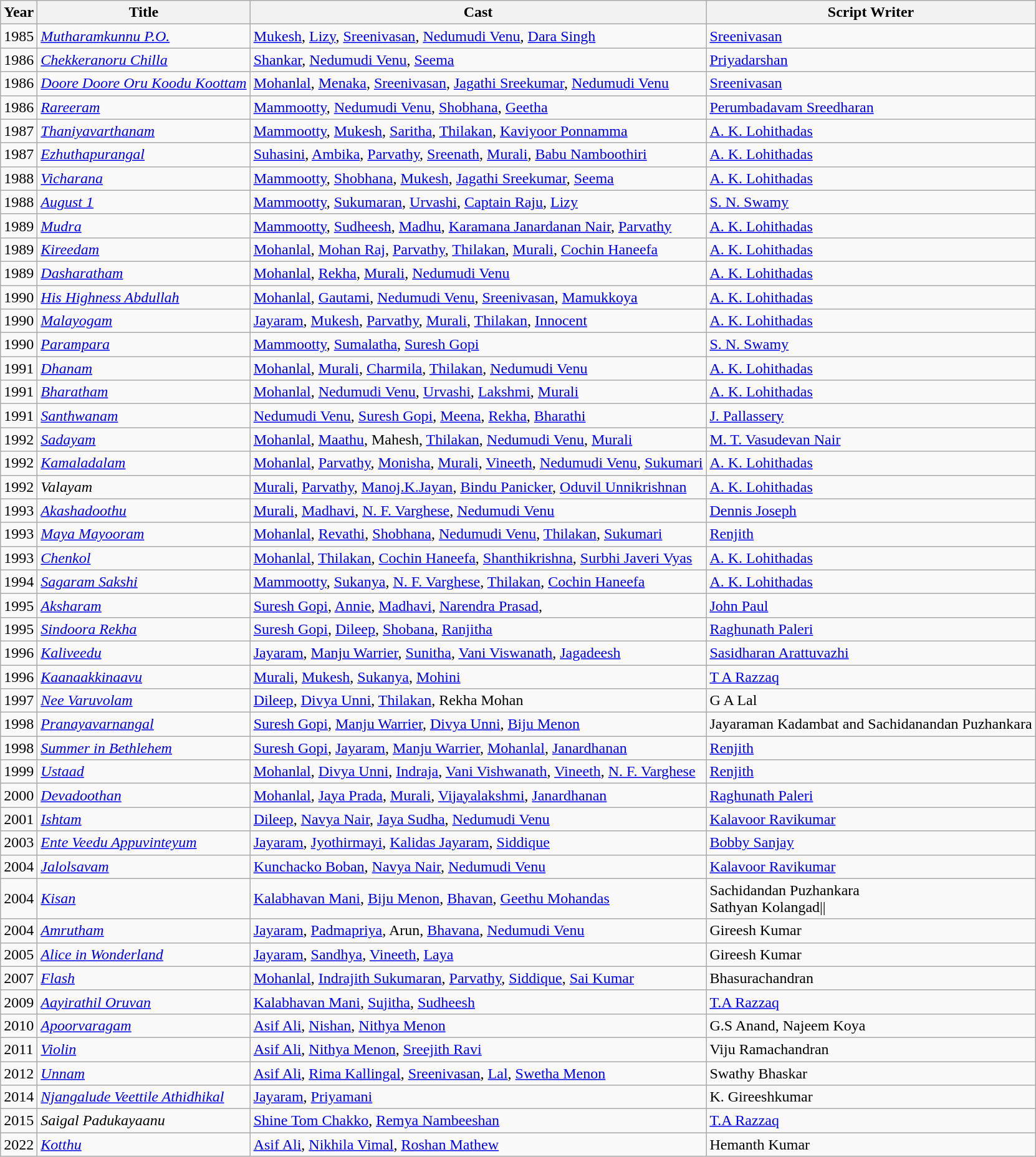<table class="wikitable">
<tr>
<th>Year</th>
<th>Title</th>
<th>Cast</th>
<th>Script Writer</th>
</tr>
<tr>
<td>1985</td>
<td><em><a href='#'>Mutharamkunnu P.O.</a></em></td>
<td><a href='#'>Mukesh</a>, <a href='#'>Lizy</a>, <a href='#'>Sreenivasan</a>, <a href='#'>Nedumudi Venu</a>, <a href='#'>Dara Singh</a></td>
<td><a href='#'>Sreenivasan</a></td>
</tr>
<tr .>
<td>1986</td>
<td><em><a href='#'>Chekkeranoru Chilla</a></em></td>
<td><a href='#'>Shankar</a>, <a href='#'>Nedumudi Venu</a>, <a href='#'>Seema</a></td>
<td><a href='#'>Priyadarshan</a></td>
</tr>
<tr>
<td>1986</td>
<td><em><a href='#'>Doore Doore Oru Koodu Koottam</a></em></td>
<td><a href='#'>Mohanlal</a>, <a href='#'>Menaka</a>, <a href='#'>Sreenivasan</a>, <a href='#'>Jagathi Sreekumar</a>, <a href='#'>Nedumudi Venu</a></td>
<td><a href='#'>Sreenivasan</a></td>
</tr>
<tr>
<td>1986</td>
<td><em><a href='#'>Rareeram</a></em></td>
<td><a href='#'>Mammootty</a>, <a href='#'>Nedumudi Venu</a>, <a href='#'>Shobhana</a>, <a href='#'>Geetha</a></td>
<td><a href='#'>Perumbadavam Sreedharan</a></td>
</tr>
<tr>
<td>1987</td>
<td><em><a href='#'>Thaniyavarthanam</a></em></td>
<td><a href='#'>Mammootty</a>, <a href='#'>Mukesh</a>, <a href='#'>Saritha</a>, <a href='#'>Thilakan</a>, <a href='#'>Kaviyoor Ponnamma</a></td>
<td><a href='#'>A. K. Lohithadas</a></td>
</tr>
<tr>
<td>1987</td>
<td><em><a href='#'>Ezhuthapurangal</a></em></td>
<td><a href='#'>Suhasini</a>, <a href='#'>Ambika</a>, <a href='#'>Parvathy</a>, <a href='#'>Sreenath</a>, <a href='#'>Murali</a>, <a href='#'>Babu Namboothiri</a></td>
<td><a href='#'>A. K. Lohithadas</a></td>
</tr>
<tr>
<td>1988</td>
<td><em><a href='#'>Vicharana</a></em></td>
<td><a href='#'>Mammootty</a>, <a href='#'>Shobhana</a>, <a href='#'>Mukesh</a>, <a href='#'>Jagathi Sreekumar</a>, <a href='#'>Seema</a></td>
<td><a href='#'>A. K. Lohithadas</a></td>
</tr>
<tr>
<td>1988</td>
<td><em><a href='#'>August 1</a></em></td>
<td><a href='#'>Mammootty</a>, <a href='#'>Sukumaran</a>, <a href='#'>Urvashi</a>, <a href='#'>Captain Raju</a>, <a href='#'>Lizy</a></td>
<td><a href='#'>S. N. Swamy</a></td>
</tr>
<tr>
<td>1989</td>
<td><em><a href='#'>Mudra</a></em></td>
<td><a href='#'>Mammootty</a>, <a href='#'>Sudheesh</a>, <a href='#'>Madhu</a>, <a href='#'>Karamana Janardanan Nair</a>, <a href='#'>Parvathy</a></td>
<td><a href='#'>A. K. Lohithadas</a></td>
</tr>
<tr>
<td>1989</td>
<td><em><a href='#'>Kireedam</a></em></td>
<td><a href='#'>Mohanlal</a>, <a href='#'>Mohan Raj</a>, <a href='#'>Parvathy</a>, <a href='#'>Thilakan</a>, <a href='#'>Murali</a>, <a href='#'>Cochin Haneefa</a></td>
<td><a href='#'>A. K. Lohithadas</a></td>
</tr>
<tr>
<td>1989</td>
<td><em><a href='#'>Dasharatham</a></em></td>
<td><a href='#'>Mohanlal</a>, <a href='#'>Rekha</a>, <a href='#'>Murali</a>, <a href='#'>Nedumudi Venu</a></td>
<td><a href='#'>A. K. Lohithadas</a></td>
</tr>
<tr>
<td>1990</td>
<td><em><a href='#'>His Highness Abdullah</a></em></td>
<td><a href='#'>Mohanlal</a>, <a href='#'>Gautami</a>, <a href='#'>Nedumudi Venu</a>, <a href='#'>Sreenivasan</a>, <a href='#'>Mamukkoya</a></td>
<td><a href='#'>A. K. Lohithadas</a></td>
</tr>
<tr>
<td>1990</td>
<td><em><a href='#'>Malayogam</a></em></td>
<td><a href='#'>Jayaram</a>, <a href='#'>Mukesh</a>, <a href='#'>Parvathy</a>, <a href='#'>Murali</a>, <a href='#'>Thilakan</a>, <a href='#'>Innocent</a></td>
<td><a href='#'>A. K. Lohithadas</a></td>
</tr>
<tr>
<td>1990</td>
<td><em><a href='#'>Parampara</a></em></td>
<td><a href='#'>Mammootty</a>, <a href='#'>Sumalatha</a>, <a href='#'>Suresh Gopi</a></td>
<td><a href='#'>S. N. Swamy</a></td>
</tr>
<tr>
<td>1991</td>
<td><em><a href='#'>Dhanam</a></em></td>
<td><a href='#'>Mohanlal</a>, <a href='#'>Murali</a>, <a href='#'>Charmila</a>, <a href='#'>Thilakan</a>, <a href='#'>Nedumudi Venu</a></td>
<td><a href='#'>A. K. Lohithadas</a></td>
</tr>
<tr>
<td>1991</td>
<td><em><a href='#'>Bharatham</a></em></td>
<td><a href='#'>Mohanlal</a>, <a href='#'>Nedumudi Venu</a>, <a href='#'>Urvashi</a>, <a href='#'>Lakshmi</a>, <a href='#'>Murali</a></td>
<td><a href='#'>A. K. Lohithadas</a></td>
</tr>
<tr>
<td>1991</td>
<td><em><a href='#'>Santhwanam</a></em></td>
<td><a href='#'>Nedumudi Venu</a>, <a href='#'>Suresh Gopi</a>, <a href='#'>Meena</a>, <a href='#'>Rekha</a>, <a href='#'>Bharathi</a></td>
<td><a href='#'>J. Pallassery</a></td>
</tr>
<tr>
<td>1992</td>
<td><em><a href='#'>Sadayam</a></em></td>
<td><a href='#'>Mohanlal</a>, <a href='#'>Maathu</a>, Mahesh, <a href='#'>Thilakan</a>, <a href='#'>Nedumudi Venu</a>, <a href='#'>Murali</a></td>
<td><a href='#'>M. T. Vasudevan Nair</a></td>
</tr>
<tr>
<td>1992</td>
<td><em><a href='#'>Kamaladalam</a></em></td>
<td><a href='#'>Mohanlal</a>, <a href='#'>Parvathy</a>, <a href='#'>Monisha</a>, <a href='#'>Murali</a>, <a href='#'>Vineeth</a>, <a href='#'>Nedumudi Venu</a>, <a href='#'>Sukumari</a></td>
<td><a href='#'>A. K. Lohithadas</a></td>
</tr>
<tr>
<td>1992</td>
<td><em>Valayam</em></td>
<td><a href='#'>Murali</a>, <a href='#'>Parvathy</a>, <a href='#'>Manoj.K.Jayan</a>, <a href='#'>Bindu Panicker</a>, <a href='#'>Oduvil Unnikrishnan</a></td>
<td><a href='#'>A. K. Lohithadas</a></td>
</tr>
<tr>
<td>1993</td>
<td><em><a href='#'>Akashadoothu</a></em></td>
<td><a href='#'>Murali</a>, <a href='#'>Madhavi</a>, <a href='#'>N. F. Varghese</a>, <a href='#'>Nedumudi Venu</a></td>
<td><a href='#'>Dennis Joseph</a></td>
</tr>
<tr>
<td>1993</td>
<td><em><a href='#'>Maya Mayooram</a></em></td>
<td><a href='#'>Mohanlal</a>, <a href='#'>Revathi</a>, <a href='#'>Shobhana</a>, <a href='#'>Nedumudi Venu</a>, <a href='#'>Thilakan</a>, <a href='#'>Sukumari</a></td>
<td><a href='#'>Renjith</a></td>
</tr>
<tr>
<td>1993</td>
<td><em><a href='#'>Chenkol</a></em></td>
<td><a href='#'>Mohanlal</a>, <a href='#'>Thilakan</a>, <a href='#'>Cochin Haneefa</a>, <a href='#'>Shanthikrishna</a>, <a href='#'>Surbhi Javeri Vyas</a></td>
<td><a href='#'>A. K. Lohithadas</a></td>
</tr>
<tr>
<td>1994</td>
<td><em><a href='#'>Sagaram Sakshi</a></em></td>
<td><a href='#'>Mammootty</a>, <a href='#'>Sukanya</a>, <a href='#'>N. F. Varghese</a>, <a href='#'>Thilakan</a>, <a href='#'>Cochin Haneefa</a></td>
<td><a href='#'>A. K. Lohithadas</a></td>
</tr>
<tr>
<td>1995</td>
<td><em><a href='#'>Aksharam</a></em></td>
<td><a href='#'>Suresh Gopi</a>, <a href='#'>Annie</a>, <a href='#'>Madhavi</a>, <a href='#'>Narendra Prasad</a>,</td>
<td><a href='#'>John Paul</a></td>
</tr>
<tr>
<td>1995</td>
<td><em><a href='#'>Sindoora Rekha</a></em></td>
<td><a href='#'>Suresh Gopi</a>, <a href='#'>Dileep</a>, <a href='#'>Shobana</a>, <a href='#'>Ranjitha</a></td>
<td><a href='#'>Raghunath Paleri</a></td>
</tr>
<tr>
<td>1996</td>
<td><em><a href='#'>Kaliveedu</a></em></td>
<td><a href='#'>Jayaram</a>, <a href='#'>Manju Warrier</a>, <a href='#'>Sunitha</a>, <a href='#'>Vani Viswanath</a>, <a href='#'>Jagadeesh</a></td>
<td><a href='#'>Sasidharan Arattuvazhi</a></td>
</tr>
<tr>
<td>1996</td>
<td><em><a href='#'>Kaanaakkinaavu</a></em></td>
<td><a href='#'>Murali</a>, <a href='#'>Mukesh</a>, <a href='#'>Sukanya</a>, <a href='#'>Mohini</a></td>
<td><a href='#'>T A Razzaq</a></td>
</tr>
<tr>
<td>1997</td>
<td><em><a href='#'>Nee Varuvolam</a></em></td>
<td><a href='#'>Dileep</a>, <a href='#'>Divya Unni</a>, <a href='#'>Thilakan</a>, Rekha Mohan</td>
<td>G A Lal</td>
</tr>
<tr>
<td>1998</td>
<td><em><a href='#'>Pranayavarnangal</a></em></td>
<td><a href='#'>Suresh Gopi</a>, <a href='#'>Manju Warrier</a>, <a href='#'>Divya Unni</a>, <a href='#'>Biju Menon</a></td>
<td>Jayaraman Kadambat and Sachidanandan Puzhankara</td>
</tr>
<tr>
<td>1998</td>
<td><em><a href='#'>Summer in Bethlehem</a></em></td>
<td><a href='#'>Suresh Gopi</a>, <a href='#'>Jayaram</a>, <a href='#'>Manju Warrier</a>, <a href='#'>Mohanlal</a>, <a href='#'>Janardhanan</a></td>
<td><a href='#'>Renjith</a></td>
</tr>
<tr>
<td>1999</td>
<td><em><a href='#'>Ustaad</a></em></td>
<td><a href='#'>Mohanlal</a>, <a href='#'>Divya Unni</a>, <a href='#'>Indraja</a>, <a href='#'>Vani Vishwanath</a>, <a href='#'>Vineeth</a>, <a href='#'>N. F. Varghese</a></td>
<td><a href='#'>Renjith</a></td>
</tr>
<tr>
<td>2000</td>
<td><em><a href='#'>Devadoothan</a></em></td>
<td><a href='#'>Mohanlal</a>, <a href='#'>Jaya Prada</a>, <a href='#'>Murali</a>, <a href='#'>Vijayalakshmi</a>, <a href='#'>Janardhanan</a></td>
<td><a href='#'>Raghunath Paleri</a></td>
</tr>
<tr>
<td>2001</td>
<td><em><a href='#'>Ishtam</a></em></td>
<td><a href='#'>Dileep</a>, <a href='#'>Navya Nair</a>, <a href='#'>Jaya Sudha</a>, <a href='#'>Nedumudi Venu</a></td>
<td><a href='#'>Kalavoor Ravikumar</a></td>
</tr>
<tr>
<td>2003</td>
<td><em><a href='#'>Ente Veedu Appuvinteyum</a></em></td>
<td><a href='#'>Jayaram</a>, <a href='#'>Jyothirmayi</a>, <a href='#'>Kalidas Jayaram</a>, <a href='#'>Siddique</a></td>
<td><a href='#'>Bobby Sanjay</a></td>
</tr>
<tr>
<td>2004</td>
<td><em><a href='#'>Jalolsavam</a></em></td>
<td><a href='#'>Kunchacko Boban</a>, <a href='#'>Navya Nair</a>, <a href='#'>Nedumudi Venu</a></td>
<td><a href='#'>Kalavoor Ravikumar</a></td>
</tr>
<tr>
<td>2004</td>
<td><em><a href='#'>Kisan</a></em></td>
<td><a href='#'>Kalabhavan Mani</a>, <a href='#'>Biju Menon</a>, <a href='#'>Bhavan</a>, <a href='#'>Geethu Mohandas</a></td>
<td>Sachidandan Puzhankara<br>Sathyan Kolangad||</td>
</tr>
<tr>
<td>2004</td>
<td><em><a href='#'>Amrutham</a></em></td>
<td><a href='#'>Jayaram</a>, <a href='#'>Padmapriya</a>, Arun, <a href='#'>Bhavana</a>, <a href='#'>Nedumudi Venu</a></td>
<td>Gireesh Kumar</td>
</tr>
<tr>
<td>2005</td>
<td><em><a href='#'>Alice in Wonderland</a></em></td>
<td><a href='#'>Jayaram</a>, <a href='#'>Sandhya</a>, <a href='#'>Vineeth</a>, <a href='#'>Laya</a></td>
<td>Gireesh Kumar</td>
</tr>
<tr>
<td>2007</td>
<td><em><a href='#'>Flash</a></em></td>
<td><a href='#'>Mohanlal</a>, <a href='#'>Indrajith Sukumaran</a>, <a href='#'>Parvathy</a>, <a href='#'>Siddique</a>, <a href='#'>Sai Kumar</a></td>
<td>Bhasurachandran</td>
</tr>
<tr>
<td>2009</td>
<td><em><a href='#'>Aayirathil Oruvan</a></em></td>
<td><a href='#'>Kalabhavan Mani</a>, <a href='#'>Sujitha</a>, <a href='#'>Sudheesh</a></td>
<td><a href='#'>T.A Razzaq</a></td>
</tr>
<tr>
<td>2010</td>
<td><em><a href='#'>Apoorvaragam</a></em></td>
<td><a href='#'>Asif Ali</a>, <a href='#'>Nishan</a>, <a href='#'>Nithya Menon</a></td>
<td>G.S Anand, Najeem Koya</td>
</tr>
<tr>
<td>2011</td>
<td><em><a href='#'>Violin</a></em></td>
<td><a href='#'>Asif Ali</a>, <a href='#'>Nithya Menon</a>, <a href='#'>Sreejith Ravi</a></td>
<td>Viju Ramachandran</td>
</tr>
<tr>
<td>2012</td>
<td><em><a href='#'>Unnam</a></em></td>
<td><a href='#'>Asif Ali</a>, <a href='#'>Rima Kallingal</a>, <a href='#'>Sreenivasan</a>, <a href='#'>Lal</a>, <a href='#'>Swetha Menon</a></td>
<td>Swathy Bhaskar</td>
</tr>
<tr>
<td>2014</td>
<td><em><a href='#'>Njangalude Veettile Athidhikal</a></em></td>
<td><a href='#'>Jayaram</a>, <a href='#'>Priyamani</a></td>
<td>K. Gireeshkumar</td>
</tr>
<tr>
<td>2015</td>
<td><em>Saigal Padukayaanu</em></td>
<td><a href='#'>Shine Tom Chakko</a>, <a href='#'>Remya Nambeeshan</a></td>
<td><a href='#'>T.A Razzaq</a></td>
</tr>
<tr>
<td>2022</td>
<td><em><a href='#'>Kotthu</a></em></td>
<td><a href='#'>Asif Ali</a>, <a href='#'>Nikhila Vimal</a>,  <a href='#'>Roshan Mathew</a></td>
<td>Hemanth Kumar</td>
</tr>
</table>
